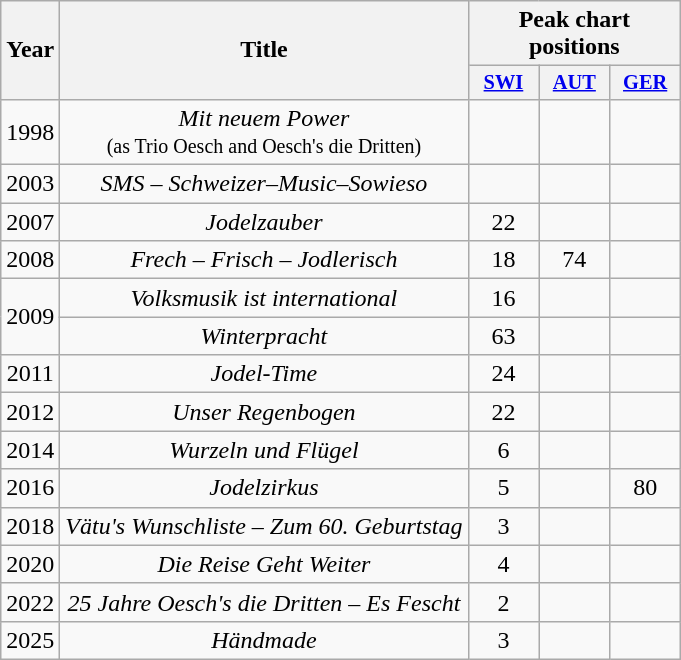<table class="wikitable plainrowheaders" style="text-align:center;">
<tr>
<th scope="col" rowspan="2">Year</th>
<th scope="col" rowspan="2">Title</th>
<th scope="col" colspan=3>Peak chart positions</th>
</tr>
<tr>
<th scope="col" style="width:3em;font-size:85%;"><a href='#'>SWI</a><br></th>
<th scope="col" style="width:3em;font-size:85%;"><a href='#'>AUT</a><br></th>
<th scope="col" style="width:3em;font-size:85%;"><a href='#'>GER</a><br></th>
</tr>
<tr>
<td scope="row">1998</td>
<td scope="row"><em>Mit neuem Power</em> <br><small>(as Trio Oesch and Oesch's die Dritten)</small></td>
<td></td>
<td></td>
<td></td>
</tr>
<tr>
<td scope="row">2003</td>
<td scope="row"><em>SMS – Schweizer–Music–Sowieso</em></td>
<td></td>
<td></td>
<td></td>
</tr>
<tr>
<td scope="row">2007</td>
<td scope="row"><em>Jodelzauber</em></td>
<td>22</td>
<td></td>
<td></td>
</tr>
<tr>
<td scope="row">2008</td>
<td scope="row"><em>Frech – Frisch – Jodlerisch</em></td>
<td>18</td>
<td>74</td>
<td></td>
</tr>
<tr>
<td scope="row" rowspan=2>2009</td>
<td scope="row"><em>Volksmusik ist international</em></td>
<td>16</td>
<td></td>
<td></td>
</tr>
<tr>
<td scope="row"><em>Winterpracht</em></td>
<td>63</td>
<td></td>
<td></td>
</tr>
<tr>
<td scope="row">2011</td>
<td scope="row"><em>Jodel-Time</em></td>
<td>24</td>
<td></td>
<td></td>
</tr>
<tr>
<td scope="row">2012</td>
<td scope="row"><em>Unser Regenbogen</em></td>
<td>22</td>
<td></td>
<td></td>
</tr>
<tr>
<td scope="row">2014</td>
<td scope="row"><em>Wurzeln und Flügel</em></td>
<td>6</td>
<td></td>
<td></td>
</tr>
<tr>
<td scope="row">2016</td>
<td scope="row"><em>Jodelzirkus</em></td>
<td>5</td>
<td></td>
<td>80</td>
</tr>
<tr>
<td scope="row">2018</td>
<td scope="row"><em>Vätu's Wunschliste – Zum 60. Geburtstag</em></td>
<td>3</td>
<td></td>
<td></td>
</tr>
<tr>
<td scope="row">2020</td>
<td scope="row"><em>Die Reise Geht Weiter</em></td>
<td>4</td>
<td></td>
<td></td>
</tr>
<tr>
<td scope="row">2022</td>
<td scope="row"><em>25 Jahre Oesch's die Dritten – Es Fescht</em></td>
<td>2</td>
<td></td>
<td></td>
</tr>
<tr>
<td scope="row">2025</td>
<td scope="row"><em>Händmade</em></td>
<td>3</td>
<td></td>
<td></td>
</tr>
</table>
